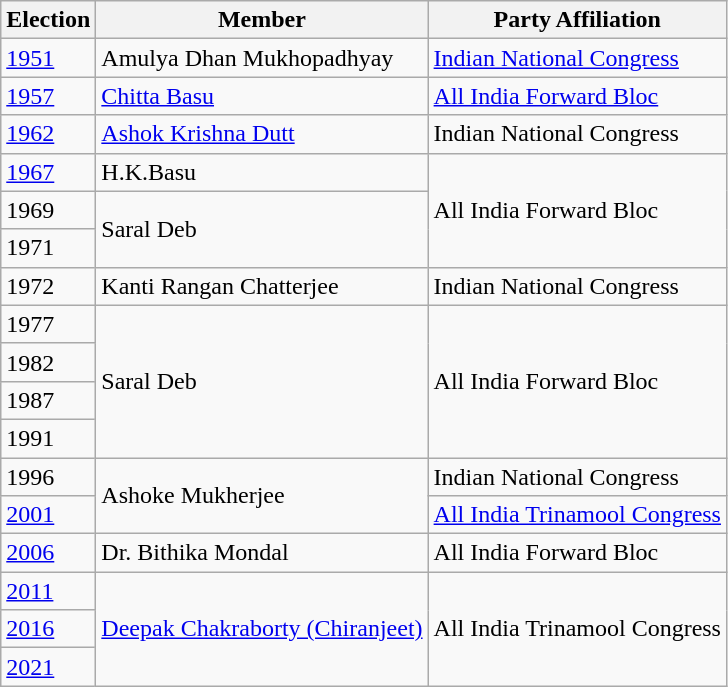<table class="wikitable sortable"ìÍĦĤĠčw>
<tr>
<th>Election</th>
<th>Member</th>
<th>Party Affiliation</th>
</tr>
<tr>
<td><a href='#'>1951</a></td>
<td>Amulya Dhan Mukhopadhyay</td>
<td><a href='#'>Indian National Congress</a></td>
</tr>
<tr>
<td><a href='#'>1957</a></td>
<td><a href='#'>Chitta Basu</a></td>
<td><a href='#'>All India Forward Bloc</a></td>
</tr>
<tr>
<td><a href='#'>1962</a></td>
<td><a href='#'>Ashok Krishna Dutt</a></td>
<td>Indian National Congress</td>
</tr>
<tr>
<td><a href='#'>1967</a></td>
<td>H.K.Basu</td>
<td rowspan="3">All India Forward Bloc </td>
</tr>
<tr>
<td>1969</td>
<td rowspan="2">Saral Deb</td>
</tr>
<tr>
<td>1971</td>
</tr>
<tr>
<td>1972</td>
<td>Kanti Rangan Chatterjee</td>
<td>Indian National Congress</td>
</tr>
<tr>
<td>1977</td>
<td rowspan="4">Saral Deb</td>
<td rowspan="4">All India Forward Bloc</td>
</tr>
<tr>
<td>1982</td>
</tr>
<tr>
<td>1987</td>
</tr>
<tr>
<td>1991</td>
</tr>
<tr>
<td>1996</td>
<td rowspan="2">Ashoke Mukherjee</td>
<td>Indian National Congress</td>
</tr>
<tr>
<td><a href='#'>2001</a></td>
<td><a href='#'>All India Trinamool Congress</a></td>
</tr>
<tr>
<td><a href='#'>2006</a></td>
<td>Dr. Bithika Mondal</td>
<td>All India Forward Bloc</td>
</tr>
<tr>
<td><a href='#'>2011</a></td>
<td rowspan="3"><a href='#'>Deepak Chakraborty (Chiranjeet)</a></td>
<td rowspan="3">All India Trinamool Congress</td>
</tr>
<tr>
<td><a href='#'>2016</a></td>
</tr>
<tr>
<td><a href='#'>2021</a></td>
</tr>
</table>
